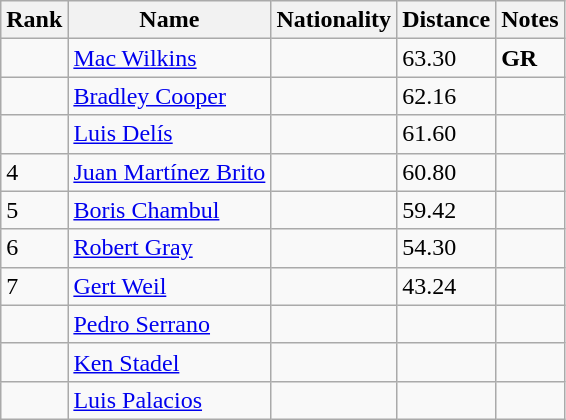<table class="wikitable sortable">
<tr>
<th>Rank</th>
<th>Name</th>
<th>Nationality</th>
<th>Distance</th>
<th>Notes</th>
</tr>
<tr>
<td></td>
<td><a href='#'>Mac Wilkins</a></td>
<td></td>
<td>63.30</td>
<td><strong>GR</strong></td>
</tr>
<tr>
<td></td>
<td><a href='#'>Bradley Cooper</a></td>
<td></td>
<td>62.16</td>
<td></td>
</tr>
<tr>
<td></td>
<td><a href='#'>Luis Delís</a></td>
<td></td>
<td>61.60</td>
<td></td>
</tr>
<tr>
<td>4</td>
<td><a href='#'>Juan Martínez Brito</a></td>
<td></td>
<td>60.80</td>
<td></td>
</tr>
<tr>
<td>5</td>
<td><a href='#'>Boris Chambul</a></td>
<td></td>
<td>59.42</td>
<td></td>
</tr>
<tr>
<td>6</td>
<td><a href='#'>Robert Gray</a></td>
<td></td>
<td>54.30</td>
<td></td>
</tr>
<tr>
<td>7</td>
<td><a href='#'>Gert Weil</a></td>
<td></td>
<td>43.24</td>
<td></td>
</tr>
<tr>
<td></td>
<td><a href='#'>Pedro Serrano</a></td>
<td></td>
<td></td>
<td></td>
</tr>
<tr>
<td></td>
<td><a href='#'>Ken Stadel</a></td>
<td></td>
<td></td>
<td></td>
</tr>
<tr>
<td></td>
<td><a href='#'>Luis Palacios</a></td>
<td></td>
<td></td>
<td></td>
</tr>
</table>
